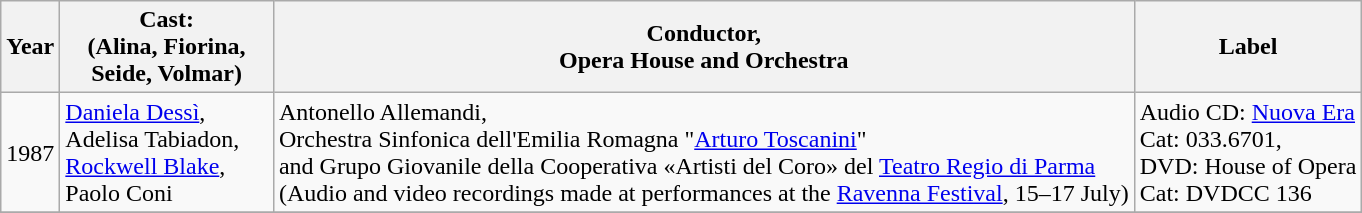<table class="wikitable">
<tr>
<th>Year</th>
<th width="135">Cast:<br>(Alina, Fiorina,<br>Seide, Volmar)</th>
<th>Conductor,<br>Opera House and Orchestra</th>
<th>Label</th>
</tr>
<tr>
<td>1987</td>
<td><a href='#'>Daniela Dessì</a>,<br>Adelisa Tabiadon,<br><a href='#'>Rockwell Blake</a>,<br>Paolo Coni</td>
<td>Antonello Allemandi,<br>Orchestra Sinfonica dell'Emilia Romagna "<a href='#'>Arturo Toscanini</a>" <br>and Grupo Giovanile della Cooperativa «Artisti del Coro» del <a href='#'>Teatro Regio di Parma</a><br>(Audio and video recordings made at performances at the <a href='#'>Ravenna Festival</a>, 15–17 July)</td>
<td>Audio CD: <a href='#'>Nuova Era</a><br>Cat: 033.6701,<br>DVD: House of Opera<br>Cat: DVDCC 136</td>
</tr>
<tr>
</tr>
</table>
